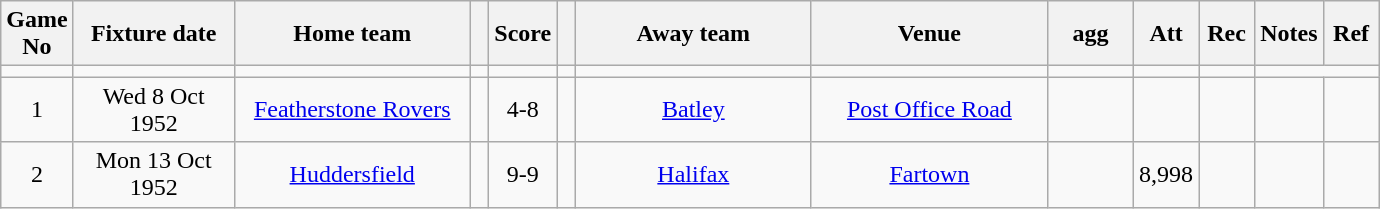<table class="wikitable" style="text-align:center;">
<tr>
<th width=20 abbr="No">Game No</th>
<th width=100 abbr="Date">Fixture date</th>
<th width=150 abbr="Home team">Home team</th>
<th width=5 abbr="space"></th>
<th width=20 abbr="Score">Score</th>
<th width=5 abbr="space"></th>
<th width=150 abbr="Away team">Away team</th>
<th width=150 abbr="Venue">Venue</th>
<th width=50 abbr="agg">agg</th>
<th width=30 abbr="Att">Att</th>
<th width=30 abbr="Rec">Rec</th>
<th width=20 abbr="Notes">Notes</th>
<th width=30 abbr="Ref">Ref</th>
</tr>
<tr>
<td></td>
<td></td>
<td></td>
<td></td>
<td></td>
<td></td>
<td></td>
<td></td>
<td></td>
<td></td>
<td></td>
</tr>
<tr>
<td>1</td>
<td>Wed 8 Oct 1952</td>
<td><a href='#'>Featherstone Rovers</a></td>
<td></td>
<td>4-8</td>
<td></td>
<td><a href='#'>Batley</a></td>
<td><a href='#'>Post Office Road</a></td>
<td></td>
<td></td>
<td></td>
<td></td>
<td></td>
</tr>
<tr>
<td>2</td>
<td>Mon 13 Oct 1952</td>
<td><a href='#'>Huddersfield</a></td>
<td></td>
<td>9-9</td>
<td></td>
<td><a href='#'>Halifax</a></td>
<td><a href='#'>Fartown</a></td>
<td></td>
<td>8,998</td>
<td></td>
<td></td>
<td></td>
</tr>
</table>
